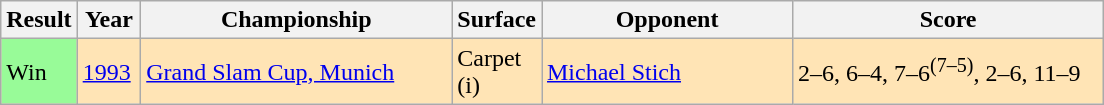<table class="sortable wikitable">
<tr>
<th style="width:40px">Result</th>
<th style="width:35px">Year</th>
<th style="width:200px">Championship</th>
<th style="width:50px">Surface</th>
<th style="width:160px">Opponent</th>
<th style="width:200px" class="unsortable">Score</th>
</tr>
<tr bgcolor=Moccasin>
<td style="background:#98fb98;">Win</td>
<td><a href='#'>1993</a></td>
<td><a href='#'>Grand Slam Cup, Munich</a></td>
<td>Carpet (i)</td>
<td> <a href='#'>Michael Stich</a></td>
<td>2–6, 6–4, 7–6<sup>(7–5)</sup>, 2–6, 11–9</td>
</tr>
</table>
